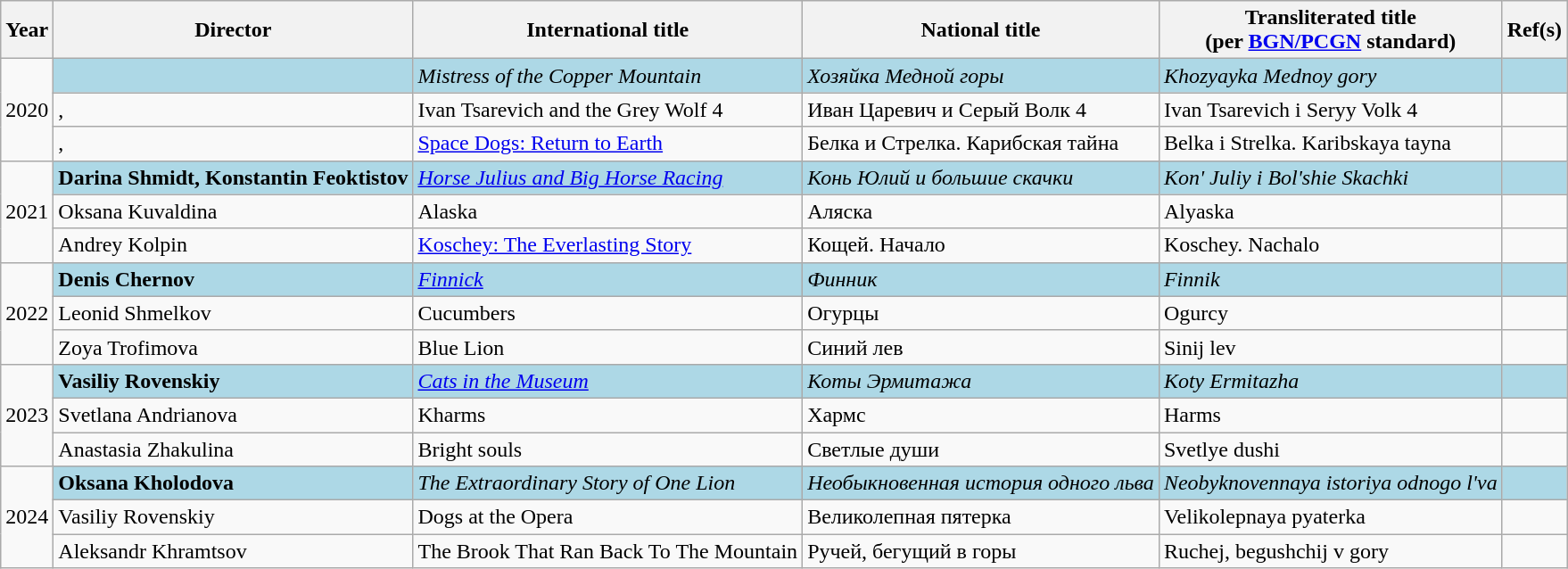<table class="wikitable sortable">
<tr>
<th>Year</th>
<th>Director</th>
<th>International title</th>
<th>National title</th>
<th>Transliterated title<br>(per <a href='#'>BGN/PCGN</a> standard)</th>
<th class="unsortable">Ref(s)</th>
</tr>
<tr>
<td rowspan="3">2020</td>
<td style="background-color:lightblue"><strong></strong></td>
<td style="background-color:lightblue"><em>Mistress of the Copper Mountain</em></td>
<td style="background-color:lightblue"><em>Хозяйка Медной горы</em></td>
<td style="background-color:lightblue"><em>Khozyayka Mednoy gory</em></td>
<td style="background-color:lightblue"></td>
</tr>
<tr>
<td>, </td>
<td>Ivan Tsarevich and the Grey Wolf 4</td>
<td>Иван Царевич и Серый Волк 4</td>
<td>Ivan Tsarevich i Seryy Volk 4</td>
<td></td>
</tr>
<tr>
<td>, </td>
<td><a href='#'>Space Dogs: Return to Earth</a></td>
<td>Белка и Стрелка. Карибская тайна</td>
<td>Belka i Strelka. Karibskaya tayna</td>
<td></td>
</tr>
<tr>
<td rowspan="3">2021</td>
<td style="background-color:lightblue"><strong>Darina Shmidt, Konstantin Feoktistov</strong></td>
<td style="background-color:lightblue"><em><a href='#'>Horse Julius and Big Horse Racing</a></em></td>
<td style="background-color:lightblue"><em>Конь Юлий и большие скачки</em></td>
<td style="background-color:lightblue"><em>Kon' Juliy i Bol'shie Skachki</em></td>
<td style="background-color:lightblue"></td>
</tr>
<tr>
<td>Oksana Kuvaldina</td>
<td>Alaska</td>
<td>Аляска</td>
<td>Alyaska</td>
<td></td>
</tr>
<tr>
<td>Andrey Kolpin</td>
<td><a href='#'>Koschey: The Everlasting Story</a></td>
<td>Кощей. Начало</td>
<td>Koschey. Nachalo</td>
<td></td>
</tr>
<tr>
<td rowspan="3">2022</td>
<td style="background-color:lightblue"><strong>Denis Chernov</strong></td>
<td style="background-color:lightblue"><em><a href='#'>Finnick</a></em></td>
<td style="background-color:lightblue"><em>Финник</em></td>
<td style="background-color:lightblue"><em>Finnik</em></td>
<td style="background-color:lightblue"></td>
</tr>
<tr>
<td>Leonid Shmelkov</td>
<td>Cucumbers</td>
<td>Огурцы</td>
<td>Ogurcy</td>
<td></td>
</tr>
<tr>
<td>Zoya Trofimova</td>
<td>Blue Lion</td>
<td>Синий лев</td>
<td>Sinij lev</td>
<td></td>
</tr>
<tr>
<td rowspan="3">2023</td>
<td style="background-color:lightblue"><strong>Vasiliy Rovenskiy</strong></td>
<td style="background-color:lightblue"><em><a href='#'>Cats in the Museum</a></em></td>
<td style="background-color:lightblue"><em>Коты Эрмитажа</em></td>
<td style="background-color:lightblue"><em>Koty Ermitazha</em></td>
<td style="background-color:lightblue"></td>
</tr>
<tr>
<td>Svetlana Andrianova</td>
<td>Kharms</td>
<td>Хармс</td>
<td>Harms</td>
<td></td>
</tr>
<tr>
<td>Anastasia Zhakulina</td>
<td>Bright souls</td>
<td>Светлые души</td>
<td>Svetlye dushi</td>
<td></td>
</tr>
<tr>
<td rowspan="3">2024</td>
<td style="background-color:lightblue"><strong>Oksana Kholodova</strong></td>
<td style="background-color:lightblue"><em>The Extraordinary Story of One Lion</em></td>
<td style="background-color:lightblue"><em>Необыкновенная история одного льва</em></td>
<td style="background-color:lightblue"><em>Neobyknovennaya istoriya odnogo l'va</em></td>
<td style="background-color:lightblue"></td>
</tr>
<tr>
<td>Vasiliy Rovenskiy</td>
<td>Dogs at the Opera</td>
<td>Великолепная пятерка</td>
<td>Velikolepnaya pyaterka</td>
<td></td>
</tr>
<tr>
<td>Aleksandr Khramtsov</td>
<td>The Brook That Ran Back To The Mountain</td>
<td>Ручей, бегущий в горы</td>
<td>Ruchej, begushchij v gory</td>
<td></td>
</tr>
</table>
